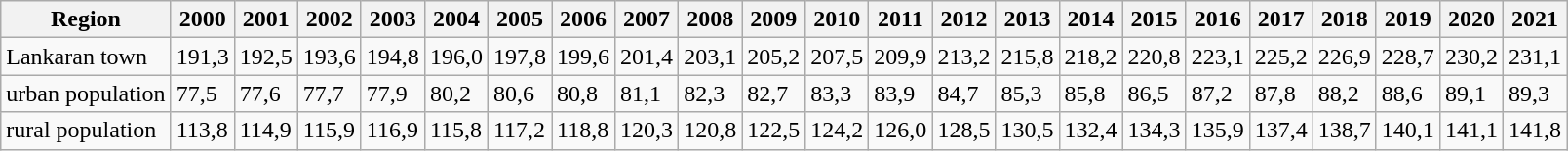<table class="wikitable">
<tr>
<th>Region</th>
<th>2000</th>
<th>2001</th>
<th>2002</th>
<th>2003</th>
<th>2004</th>
<th>2005</th>
<th>2006</th>
<th>2007</th>
<th>2008</th>
<th>2009</th>
<th>2010</th>
<th>2011</th>
<th>2012</th>
<th>2013</th>
<th>2014</th>
<th>2015</th>
<th>2016</th>
<th>2017</th>
<th>2018</th>
<th>2019</th>
<th>2020</th>
<th>2021</th>
</tr>
<tr>
<td>Lankaran town</td>
<td>191,3</td>
<td>192,5</td>
<td>193,6</td>
<td>194,8</td>
<td>196,0</td>
<td>197,8</td>
<td>199,6</td>
<td>201,4</td>
<td>203,1</td>
<td>205,2</td>
<td>207,5</td>
<td>209,9</td>
<td>213,2</td>
<td>215,8</td>
<td>218,2</td>
<td>220,8</td>
<td>223,1</td>
<td>225,2</td>
<td>226,9</td>
<td>228,7</td>
<td>230,2</td>
<td>231,1</td>
</tr>
<tr>
<td>urban population</td>
<td>77,5</td>
<td>77,6</td>
<td>77,7</td>
<td>77,9</td>
<td>80,2</td>
<td>80,6</td>
<td>80,8</td>
<td>81,1</td>
<td>82,3</td>
<td>82,7</td>
<td>83,3</td>
<td>83,9</td>
<td>84,7</td>
<td>85,3</td>
<td>85,8</td>
<td>86,5</td>
<td>87,2</td>
<td>87,8</td>
<td>88,2</td>
<td>88,6</td>
<td>89,1</td>
<td>89,3</td>
</tr>
<tr>
<td>rural population</td>
<td>113,8</td>
<td>114,9</td>
<td>115,9</td>
<td>116,9</td>
<td>115,8</td>
<td>117,2</td>
<td>118,8</td>
<td>120,3</td>
<td>120,8</td>
<td>122,5</td>
<td>124,2</td>
<td>126,0</td>
<td>128,5</td>
<td>130,5</td>
<td>132,4</td>
<td>134,3</td>
<td>135,9</td>
<td>137,4</td>
<td>138,7</td>
<td>140,1</td>
<td>141,1</td>
<td>141,8</td>
</tr>
</table>
